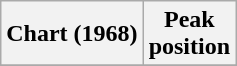<table class="wikitable sortable plainrowheaders" style="text-align:center">
<tr>
<th>Chart (1968)</th>
<th>Peak<br>position</th>
</tr>
<tr>
</tr>
</table>
